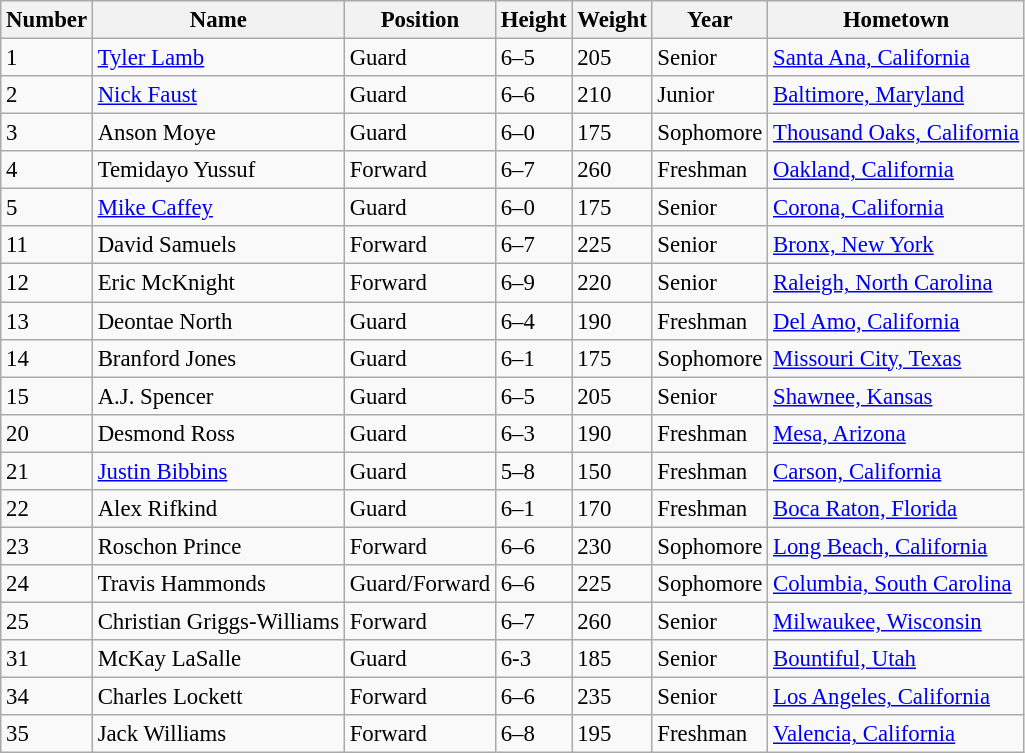<table class="wikitable sortable" style="font-size: 95%;">
<tr>
<th>Number</th>
<th>Name</th>
<th>Position</th>
<th>Height</th>
<th>Weight</th>
<th>Year</th>
<th>Hometown</th>
</tr>
<tr>
<td>1</td>
<td><a href='#'>Tyler Lamb</a></td>
<td>Guard</td>
<td>6–5</td>
<td>205</td>
<td>Senior</td>
<td><a href='#'>Santa Ana, California</a></td>
</tr>
<tr>
<td>2</td>
<td><a href='#'>Nick Faust</a></td>
<td>Guard</td>
<td>6–6</td>
<td>210</td>
<td>Junior</td>
<td><a href='#'>Baltimore, Maryland</a></td>
</tr>
<tr>
<td>3</td>
<td>Anson Moye</td>
<td>Guard</td>
<td>6–0</td>
<td>175</td>
<td>Sophomore</td>
<td><a href='#'>Thousand Oaks, California</a></td>
</tr>
<tr>
<td>4</td>
<td>Temidayo Yussuf</td>
<td>Forward</td>
<td>6–7</td>
<td>260</td>
<td>Freshman</td>
<td><a href='#'>Oakland, California</a></td>
</tr>
<tr>
<td>5</td>
<td><a href='#'>Mike Caffey</a></td>
<td>Guard</td>
<td>6–0</td>
<td>175</td>
<td>Senior</td>
<td><a href='#'>Corona, California</a></td>
</tr>
<tr>
<td>11</td>
<td>David Samuels</td>
<td>Forward</td>
<td>6–7</td>
<td>225</td>
<td>Senior</td>
<td><a href='#'>Bronx, New York</a></td>
</tr>
<tr>
<td>12</td>
<td>Eric McKnight</td>
<td>Forward</td>
<td>6–9</td>
<td>220</td>
<td>Senior</td>
<td><a href='#'>Raleigh, North Carolina</a></td>
</tr>
<tr>
<td>13</td>
<td>Deontae North</td>
<td>Guard</td>
<td>6–4</td>
<td>190</td>
<td>Freshman</td>
<td><a href='#'>Del Amo, California</a></td>
</tr>
<tr>
<td>14</td>
<td>Branford Jones</td>
<td>Guard</td>
<td>6–1</td>
<td>175</td>
<td>Sophomore</td>
<td><a href='#'>Missouri City, Texas</a></td>
</tr>
<tr>
<td>15</td>
<td>A.J. Spencer</td>
<td>Guard</td>
<td>6–5</td>
<td>205</td>
<td>Senior</td>
<td><a href='#'>Shawnee, Kansas</a></td>
</tr>
<tr>
<td>20</td>
<td>Desmond Ross</td>
<td>Guard</td>
<td>6–3</td>
<td>190</td>
<td>Freshman</td>
<td><a href='#'>Mesa, Arizona</a></td>
</tr>
<tr>
<td>21</td>
<td><a href='#'>Justin Bibbins</a></td>
<td>Guard</td>
<td>5–8</td>
<td>150</td>
<td>Freshman</td>
<td><a href='#'>Carson, California</a></td>
</tr>
<tr>
<td>22</td>
<td>Alex Rifkind</td>
<td>Guard</td>
<td>6–1</td>
<td>170</td>
<td>Freshman</td>
<td><a href='#'>Boca Raton, Florida</a></td>
</tr>
<tr>
<td>23</td>
<td>Roschon Prince</td>
<td>Forward</td>
<td>6–6</td>
<td>230</td>
<td>Sophomore</td>
<td><a href='#'>Long Beach, California</a></td>
</tr>
<tr>
<td>24</td>
<td>Travis Hammonds</td>
<td>Guard/Forward</td>
<td>6–6</td>
<td>225</td>
<td>Sophomore</td>
<td><a href='#'>Columbia, South Carolina</a></td>
</tr>
<tr>
<td>25</td>
<td>Christian Griggs-Williams</td>
<td>Forward</td>
<td>6–7</td>
<td>260</td>
<td>Senior</td>
<td><a href='#'>Milwaukee, Wisconsin</a></td>
</tr>
<tr>
<td>31</td>
<td>McKay LaSalle</td>
<td>Guard</td>
<td>6-3</td>
<td>185</td>
<td>Senior</td>
<td><a href='#'>Bountiful, Utah</a></td>
</tr>
<tr>
<td>34</td>
<td>Charles Lockett</td>
<td>Forward</td>
<td>6–6</td>
<td>235</td>
<td>Senior</td>
<td><a href='#'>Los Angeles, California</a></td>
</tr>
<tr>
<td>35</td>
<td>Jack Williams</td>
<td>Forward</td>
<td>6–8</td>
<td>195</td>
<td>Freshman</td>
<td><a href='#'>Valencia, California</a></td>
</tr>
</table>
